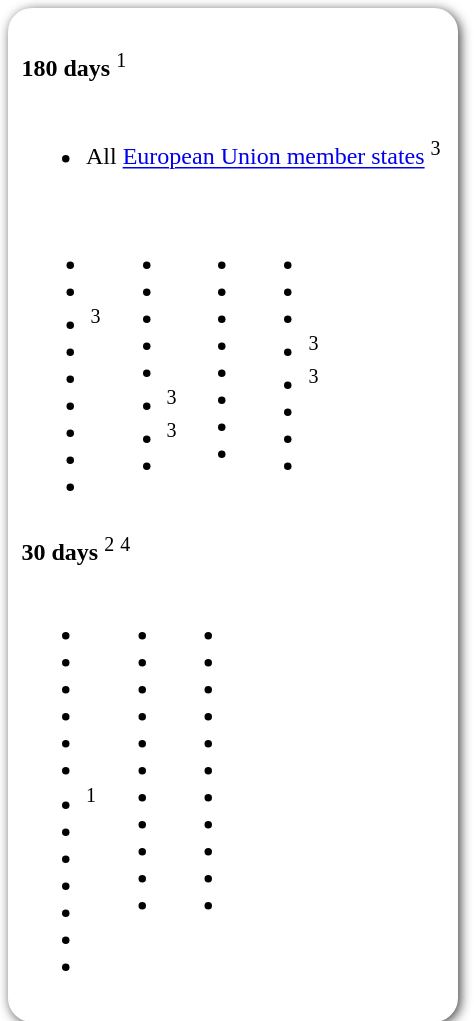<table style=" border-radius:1em; box-shadow: 0.1em 0.1em 0.5em rgba(0,0,0,0.75); background-color: white; border: 1px solid white; padding: 5px;">
<tr style="vertical-align:top;">
<td><br><strong>180 days</strong> <sup>1</sup><table>
<tr>
<td><br><ul><li> All <a href='#'>European Union member states</a> <sup>3</sup></li></ul><table>
<tr>
<td><br><ul><li></li><li></li><li><sup>3</sup></li><li></li><li></li><li></li><li></li><li></li><li></li></ul></td>
<td valign=top><br><ul><li></li><li></li><li></li><li></li><li></li><li><sup>3</sup></li><li><sup>3</sup></li><li></li></ul></td>
<td valign=top><br><ul><li></li><li></li><li></li><li></li><li></li><li></li><li></li><li></li></ul></td>
<td valign=top><br><ul><li></li><li></li><li></li><li><sup>3</sup></li><li><sup>3</sup></li><li></li><li></li><li></li></ul></td>
<td></td>
</tr>
</table>
</td>
</tr>
</table>
<strong>30 days</strong> <sup>2</sup> <sup>4</sup><table>
<tr>
<td><br><ul><li></li><li></li><li></li><li></li><li></li><li></li><li><sup>1</sup></li><li></li><li></li><li></li><li></li><li></li><li></li></ul></td>
<td valign="top"><br><ul><li></li><li></li><li></li><li></li><li></li><li></li><li></li><li></li><li></li><li></li><li></li></ul></td>
<td valign="top"><br><ul><li></li><li></li><li></li><li></li><li></li><li></li><li></li><li></li><li></li><li></li><li></li></ul></td>
<td></td>
</tr>
</table>
</td>
</tr>
</table>
